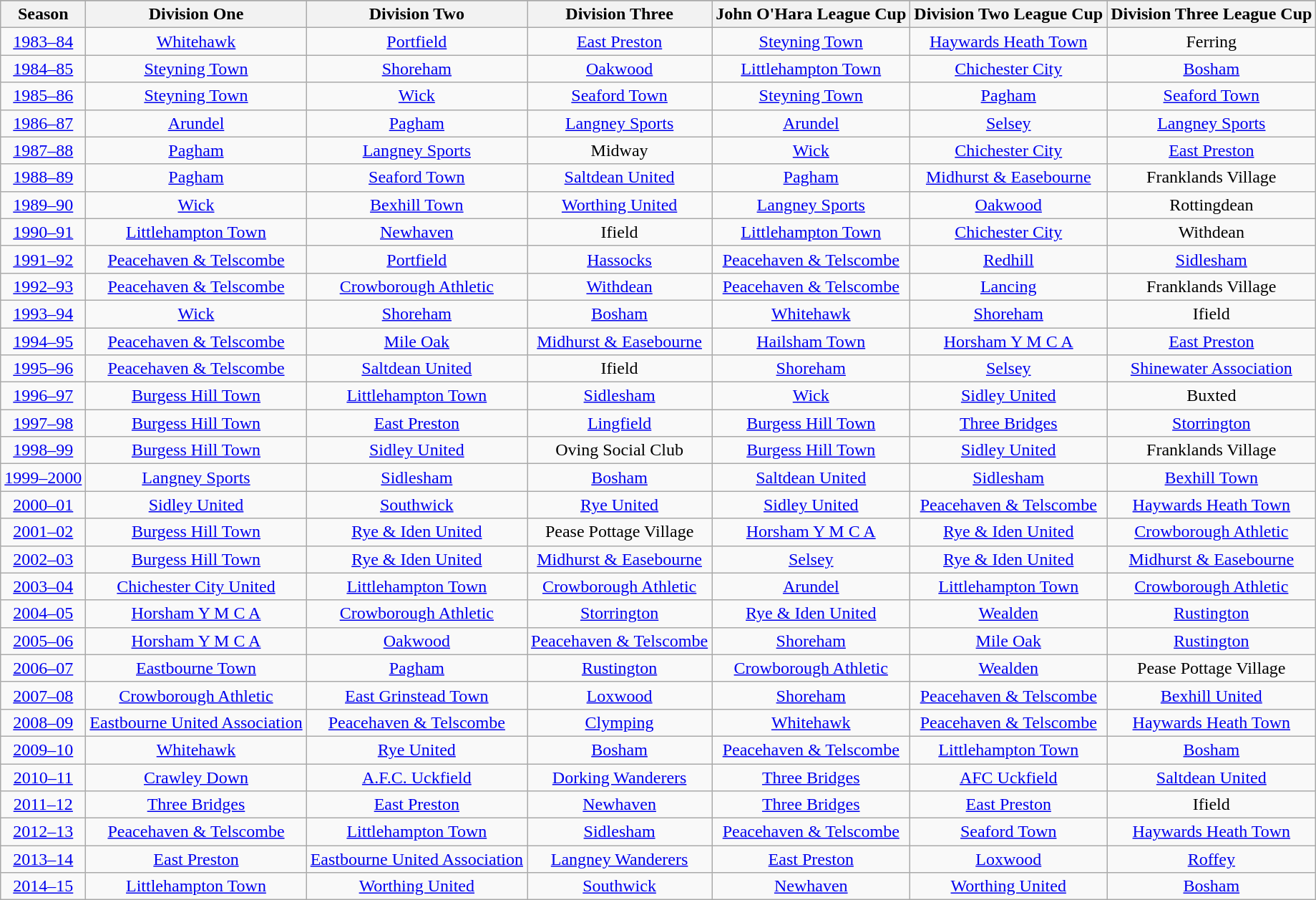<table class="wikitable" style="text-align: center">
<tr>
</tr>
<tr>
<th>Season</th>
<th>Division One</th>
<th>Division Two</th>
<th>Division Three</th>
<th>John O'Hara League Cup</th>
<th>Division Two League Cup</th>
<th>Division Three League Cup</th>
</tr>
<tr>
<td><a href='#'>1983–84</a></td>
<td><a href='#'>Whitehawk</a></td>
<td><a href='#'>Portfield</a></td>
<td><a href='#'>East Preston</a></td>
<td><a href='#'>Steyning Town</a></td>
<td><a href='#'>Haywards Heath Town</a></td>
<td Ferring F.C.>Ferring</td>
</tr>
<tr>
<td><a href='#'>1984–85</a></td>
<td><a href='#'>Steyning Town</a></td>
<td><a href='#'>Shoreham</a></td>
<td><a href='#'>Oakwood</a></td>
<td><a href='#'>Littlehampton Town</a></td>
<td><a href='#'>Chichester City</a></td>
<td><a href='#'>Bosham</a></td>
</tr>
<tr>
<td><a href='#'>1985–86</a></td>
<td><a href='#'>Steyning Town</a></td>
<td><a href='#'>Wick</a></td>
<td><a href='#'>Seaford Town</a></td>
<td><a href='#'>Steyning Town</a></td>
<td><a href='#'>Pagham</a></td>
<td><a href='#'>Seaford Town</a></td>
</tr>
<tr>
<td><a href='#'>1986–87</a></td>
<td><a href='#'>Arundel</a></td>
<td><a href='#'>Pagham</a></td>
<td><a href='#'>Langney Sports</a></td>
<td><a href='#'>Arundel</a></td>
<td><a href='#'>Selsey</a></td>
<td><a href='#'>Langney Sports</a></td>
</tr>
<tr>
<td><a href='#'>1987–88</a></td>
<td><a href='#'>Pagham</a></td>
<td><a href='#'>Langney Sports</a></td>
<td>Midway</td>
<td><a href='#'>Wick</a></td>
<td><a href='#'>Chichester City</a></td>
<td><a href='#'>East Preston</a></td>
</tr>
<tr>
<td><a href='#'>1988–89</a></td>
<td><a href='#'>Pagham</a></td>
<td><a href='#'>Seaford Town</a></td>
<td><a href='#'>Saltdean United</a></td>
<td><a href='#'>Pagham</a></td>
<td><a href='#'>Midhurst & Easebourne</a></td>
<td Franklands Village F.C.>Franklands Village</td>
</tr>
<tr>
<td><a href='#'>1989–90</a></td>
<td><a href='#'>Wick</a></td>
<td><a href='#'>Bexhill Town</a></td>
<td><a href='#'>Worthing United</a></td>
<td><a href='#'>Langney Sports</a></td>
<td><a href='#'>Oakwood</a></td>
<td>Rottingdean</td>
</tr>
<tr>
<td><a href='#'>1990–91</a></td>
<td><a href='#'>Littlehampton Town</a></td>
<td><a href='#'>Newhaven</a></td>
<td>Ifield</td>
<td><a href='#'>Littlehampton Town</a></td>
<td><a href='#'>Chichester City</a></td>
<td Withdean F.C.>Withdean</td>
</tr>
<tr>
<td><a href='#'>1991–92</a></td>
<td><a href='#'>Peacehaven & Telscombe</a></td>
<td><a href='#'>Portfield</a></td>
<td><a href='#'>Hassocks</a></td>
<td><a href='#'>Peacehaven & Telscombe</a></td>
<td><a href='#'>Redhill</a></td>
<td><a href='#'>Sidlesham</a></td>
</tr>
<tr>
<td><a href='#'>1992–93</a></td>
<td><a href='#'>Peacehaven & Telscombe</a></td>
<td><a href='#'>Crowborough Athletic</a></td>
<td><a href='#'>Withdean</a></td>
<td><a href='#'>Peacehaven & Telscombe</a></td>
<td><a href='#'>Lancing</a></td>
<td>Franklands Village</td>
</tr>
<tr>
<td><a href='#'>1993–94</a></td>
<td><a href='#'>Wick</a></td>
<td><a href='#'>Shoreham</a></td>
<td><a href='#'>Bosham</a></td>
<td><a href='#'>Whitehawk</a></td>
<td><a href='#'>Shoreham</a></td>
<td Ifield F.C.>Ifield</td>
</tr>
<tr>
<td><a href='#'>1994–95</a></td>
<td><a href='#'>Peacehaven & Telscombe</a></td>
<td><a href='#'>Mile Oak</a></td>
<td><a href='#'>Midhurst & Easebourne</a></td>
<td><a href='#'>Hailsham Town</a></td>
<td><a href='#'>Horsham Y M C A</a></td>
<td><a href='#'>East Preston</a></td>
</tr>
<tr>
<td><a href='#'>1995–96</a></td>
<td><a href='#'>Peacehaven & Telscombe</a></td>
<td><a href='#'>Saltdean United</a></td>
<td>Ifield</td>
<td><a href='#'>Shoreham</a></td>
<td><a href='#'>Selsey</a></td>
<td><a href='#'>Shinewater Association</a></td>
</tr>
<tr>
<td><a href='#'>1996–97</a></td>
<td><a href='#'>Burgess Hill Town</a></td>
<td><a href='#'>Littlehampton Town</a></td>
<td><a href='#'>Sidlesham</a></td>
<td><a href='#'>Wick</a></td>
<td><a href='#'>Sidley United</a></td>
<td Buxted F.C.>Buxted</td>
</tr>
<tr>
<td><a href='#'>1997–98</a></td>
<td><a href='#'>Burgess Hill Town</a></td>
<td><a href='#'>East Preston</a></td>
<td><a href='#'>Lingfield</a></td>
<td><a href='#'>Burgess Hill Town</a></td>
<td><a href='#'>Three Bridges</a></td>
<td><a href='#'>Storrington</a></td>
</tr>
<tr>
<td><a href='#'>1998–99</a></td>
<td><a href='#'>Burgess Hill Town</a></td>
<td><a href='#'>Sidley United</a></td>
<td>Oving Social Club</td>
<td><a href='#'>Burgess Hill Town</a></td>
<td><a href='#'>Sidley United</a></td>
<td>Franklands Village</td>
</tr>
<tr>
<td><a href='#'>1999–2000</a></td>
<td><a href='#'>Langney Sports</a></td>
<td><a href='#'>Sidlesham</a></td>
<td><a href='#'>Bosham</a></td>
<td><a href='#'>Saltdean United</a></td>
<td><a href='#'>Sidlesham</a></td>
<td><a href='#'>Bexhill Town</a></td>
</tr>
<tr>
<td><a href='#'>2000–01</a></td>
<td><a href='#'>Sidley United</a></td>
<td><a href='#'>Southwick</a></td>
<td><a href='#'>Rye United</a></td>
<td><a href='#'>Sidley United</a></td>
<td><a href='#'>Peacehaven & Telscombe</a></td>
<td><a href='#'>Haywards Heath Town</a></td>
</tr>
<tr>
<td><a href='#'>2001–02</a></td>
<td><a href='#'>Burgess Hill Town</a></td>
<td><a href='#'>Rye & Iden United</a></td>
<td>Pease Pottage Village</td>
<td><a href='#'>Horsham Y M C A</a></td>
<td><a href='#'>Rye & Iden United</a></td>
<td><a href='#'>Crowborough Athletic</a></td>
</tr>
<tr>
<td><a href='#'>2002–03</a></td>
<td><a href='#'>Burgess Hill Town</a></td>
<td><a href='#'>Rye & Iden United</a></td>
<td><a href='#'>Midhurst & Easebourne</a></td>
<td><a href='#'>Selsey</a></td>
<td><a href='#'>Rye & Iden United</a></td>
<td><a href='#'>Midhurst & Easebourne</a></td>
</tr>
<tr>
<td><a href='#'>2003–04</a></td>
<td><a href='#'>Chichester City United</a></td>
<td><a href='#'>Littlehampton Town</a></td>
<td><a href='#'>Crowborough Athletic</a></td>
<td><a href='#'>Arundel</a></td>
<td><a href='#'>Littlehampton Town</a></td>
<td><a href='#'>Crowborough Athletic</a></td>
</tr>
<tr>
<td><a href='#'>2004–05</a></td>
<td><a href='#'>Horsham Y M C A</a></td>
<td><a href='#'>Crowborough Athletic</a></td>
<td><a href='#'>Storrington</a></td>
<td><a href='#'>Rye & Iden United</a></td>
<td><a href='#'>Wealden</a></td>
<td><a href='#'>Rustington</a></td>
</tr>
<tr>
<td><a href='#'>2005–06</a></td>
<td><a href='#'>Horsham Y M C A</a></td>
<td><a href='#'>Oakwood</a></td>
<td><a href='#'>Peacehaven & Telscombe</a></td>
<td><a href='#'>Shoreham</a></td>
<td><a href='#'>Mile Oak</a></td>
<td><a href='#'>Rustington</a></td>
</tr>
<tr>
<td><a href='#'>2006–07</a></td>
<td><a href='#'>Eastbourne Town</a></td>
<td><a href='#'>Pagham</a></td>
<td><a href='#'>Rustington</a></td>
<td><a href='#'>Crowborough Athletic</a></td>
<td><a href='#'>Wealden</a></td>
<td Pease Pottage Village F.C.>Pease Pottage Village</td>
</tr>
<tr>
<td><a href='#'>2007–08</a></td>
<td><a href='#'>Crowborough Athletic</a></td>
<td><a href='#'>East Grinstead Town</a></td>
<td><a href='#'>Loxwood</a></td>
<td><a href='#'>Shoreham</a></td>
<td><a href='#'>Peacehaven & Telscombe</a></td>
<td><a href='#'>Bexhill United</a></td>
</tr>
<tr>
<td><a href='#'>2008–09</a></td>
<td><a href='#'>Eastbourne United Association</a></td>
<td><a href='#'>Peacehaven & Telscombe</a></td>
<td><a href='#'>Clymping</a></td>
<td><a href='#'>Whitehawk</a></td>
<td><a href='#'>Peacehaven & Telscombe</a></td>
<td><a href='#'>Haywards Heath Town</a></td>
</tr>
<tr>
<td><a href='#'>2009–10</a></td>
<td><a href='#'>Whitehawk</a></td>
<td><a href='#'>Rye United</a></td>
<td><a href='#'>Bosham</a></td>
<td><a href='#'>Peacehaven & Telscombe</a></td>
<td><a href='#'>Littlehampton Town</a></td>
<td><a href='#'>Bosham</a></td>
</tr>
<tr>
<td><a href='#'>2010–11</a></td>
<td><a href='#'>Crawley Down</a></td>
<td><a href='#'>A.F.C. Uckfield</a></td>
<td><a href='#'>Dorking Wanderers</a></td>
<td><a href='#'>Three Bridges</a></td>
<td><a href='#'>AFC Uckfield</a></td>
<td><a href='#'>Saltdean United</a></td>
</tr>
<tr>
<td><a href='#'>2011–12</a></td>
<td><a href='#'>Three Bridges</a></td>
<td><a href='#'>East Preston</a></td>
<td><a href='#'>Newhaven</a></td>
<td><a href='#'>Three Bridges</a></td>
<td><a href='#'>East Preston</a></td>
<td>Ifield</td>
</tr>
<tr>
<td><a href='#'>2012–13</a></td>
<td><a href='#'>Peacehaven & Telscombe</a></td>
<td><a href='#'>Littlehampton Town</a></td>
<td><a href='#'>Sidlesham</a></td>
<td><a href='#'>Peacehaven & Telscombe</a></td>
<td><a href='#'>Seaford Town</a></td>
<td><a href='#'>Haywards Heath Town</a></td>
</tr>
<tr>
<td><a href='#'>2013–14</a></td>
<td><a href='#'>East Preston</a></td>
<td><a href='#'>Eastbourne United Association</a></td>
<td><a href='#'>Langney Wanderers</a></td>
<td><a href='#'>East Preston</a></td>
<td><a href='#'>Loxwood</a></td>
<td><a href='#'>Roffey</a></td>
</tr>
<tr>
<td><a href='#'>2014–15</a></td>
<td><a href='#'>Littlehampton Town</a></td>
<td><a href='#'>Worthing United</a></td>
<td><a href='#'>Southwick</a></td>
<td><a href='#'>Newhaven</a></td>
<td><a href='#'>Worthing United</a></td>
<td><a href='#'>Bosham</a></td>
</tr>
</table>
